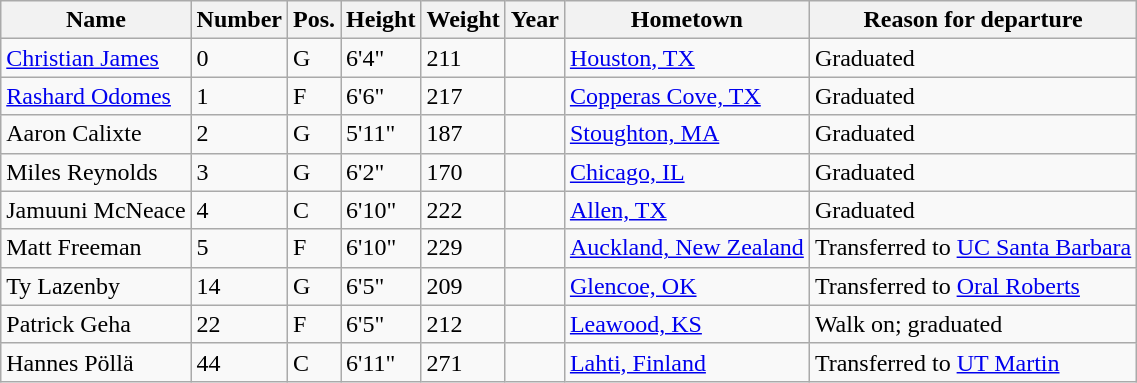<table class="wikitable sortable" border="1">
<tr>
<th>Name</th>
<th>Number</th>
<th>Pos.</th>
<th>Height</th>
<th>Weight</th>
<th>Year</th>
<th>Hometown</th>
<th class="unsortable">Reason for departure</th>
</tr>
<tr>
<td><a href='#'>Christian James</a></td>
<td>0</td>
<td>G</td>
<td>6'4"</td>
<td>211</td>
<td></td>
<td><a href='#'>Houston, TX</a></td>
<td>Graduated</td>
</tr>
<tr>
<td><a href='#'>Rashard Odomes</a></td>
<td>1</td>
<td>F</td>
<td>6'6"</td>
<td>217</td>
<td></td>
<td><a href='#'>Copperas Cove, TX</a></td>
<td>Graduated</td>
</tr>
<tr>
<td>Aaron Calixte</td>
<td>2</td>
<td>G</td>
<td>5'11"</td>
<td>187</td>
<td></td>
<td><a href='#'>Stoughton, MA</a></td>
<td>Graduated</td>
</tr>
<tr>
<td>Miles Reynolds</td>
<td>3</td>
<td>G</td>
<td>6'2"</td>
<td>170</td>
<td></td>
<td><a href='#'>Chicago, IL</a></td>
<td>Graduated</td>
</tr>
<tr>
<td>Jamuuni McNeace</td>
<td>4</td>
<td>C</td>
<td>6'10"</td>
<td>222</td>
<td></td>
<td><a href='#'>Allen, TX</a></td>
<td>Graduated</td>
</tr>
<tr>
<td>Matt Freeman</td>
<td>5</td>
<td>F</td>
<td>6'10"</td>
<td>229</td>
<td></td>
<td><a href='#'>Auckland, New Zealand</a></td>
<td>Transferred to <a href='#'>UC Santa Barbara</a></td>
</tr>
<tr>
<td>Ty Lazenby</td>
<td>14</td>
<td>G</td>
<td>6'5"</td>
<td>209</td>
<td></td>
<td><a href='#'>Glencoe, OK</a></td>
<td>Transferred to <a href='#'>Oral Roberts</a></td>
</tr>
<tr>
<td>Patrick Geha</td>
<td>22</td>
<td>F</td>
<td>6'5"</td>
<td>212</td>
<td></td>
<td><a href='#'>Leawood, KS</a></td>
<td>Walk on; graduated</td>
</tr>
<tr>
<td>Hannes Pöllä</td>
<td>44</td>
<td>C</td>
<td>6'11"</td>
<td>271</td>
<td></td>
<td><a href='#'>Lahti, Finland</a></td>
<td>Transferred to <a href='#'>UT Martin</a></td>
</tr>
</table>
